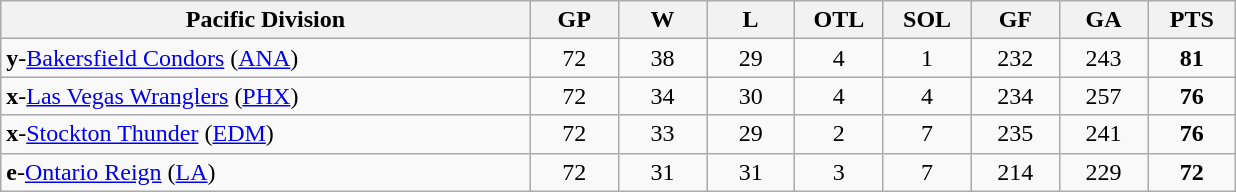<table class="wikitable" style="text-align:center">
<tr>
<th bgcolor="#DDDDFF" width="30%">Pacific Division</th>
<th bgcolor="#DDDDFF" width="5%">GP</th>
<th bgcolor="#DDDDFF" width="5%">W</th>
<th bgcolor="#DDDDFF" width="5%">L</th>
<th bgcolor="#DDDDFF" width="5%">OTL</th>
<th bgcolor="#DDDDFF" width="5%">SOL</th>
<th bgcolor="#DDDDFF" width="5%">GF</th>
<th bgcolor="#DDDDFF" width="5%">GA</th>
<th bgcolor="#DDDDFF" width="5%">PTS</th>
</tr>
<tr align=center>
<td align=left><strong>y</strong>-<a href='#'>Bakersfield Condors</a> (<a href='#'>ANA</a>)</td>
<td>72</td>
<td>38</td>
<td>29</td>
<td>4</td>
<td>1</td>
<td>232</td>
<td>243</td>
<td><strong>81</strong></td>
</tr>
<tr align=center>
<td align=left><strong>x</strong>-<a href='#'>Las Vegas Wranglers</a> (<a href='#'>PHX</a>)</td>
<td>72</td>
<td>34</td>
<td>30</td>
<td>4</td>
<td>4</td>
<td>234</td>
<td>257</td>
<td><strong>76</strong></td>
</tr>
<tr align=center>
<td align=left><strong>x</strong>-<a href='#'>Stockton Thunder</a> (<a href='#'>EDM</a>)</td>
<td>72</td>
<td>33</td>
<td>29</td>
<td>2</td>
<td>7</td>
<td>235</td>
<td>241</td>
<td><strong>76</strong></td>
</tr>
<tr align=center>
<td align=left><strong>e</strong>-<a href='#'>Ontario Reign</a> (<a href='#'>LA</a>)</td>
<td>72</td>
<td>31</td>
<td>31</td>
<td>3</td>
<td>7</td>
<td>214</td>
<td>229</td>
<td><strong>72</strong></td>
</tr>
</table>
